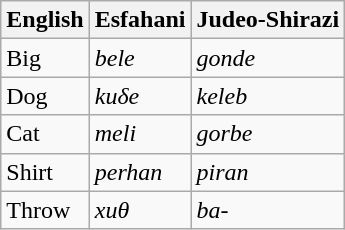<table class="wikitable">
<tr>
<th>English</th>
<th>Esfahani</th>
<th>Judeo-Shirazi</th>
</tr>
<tr>
<td>Big</td>
<td><em>bele</em></td>
<td><em>gonde</em></td>
</tr>
<tr>
<td>Dog</td>
<td><em>kuδe</em></td>
<td><em>keleb</em></td>
</tr>
<tr>
<td>Cat</td>
<td><em>meli</em></td>
<td><em>gorbe</em></td>
</tr>
<tr>
<td>Shirt</td>
<td><em>perhan</em></td>
<td><em>piran</em></td>
</tr>
<tr>
<td>Throw</td>
<td><em>xuθ</em></td>
<td><em>ba-</em></td>
</tr>
</table>
